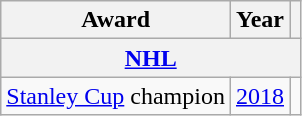<table class="wikitable">
<tr>
<th>Award</th>
<th>Year</th>
<th></th>
</tr>
<tr>
<th colspan="3"><a href='#'>NHL</a></th>
</tr>
<tr>
<td><a href='#'>Stanley Cup</a> champion</td>
<td><a href='#'>2018</a></td>
<td></td>
</tr>
</table>
